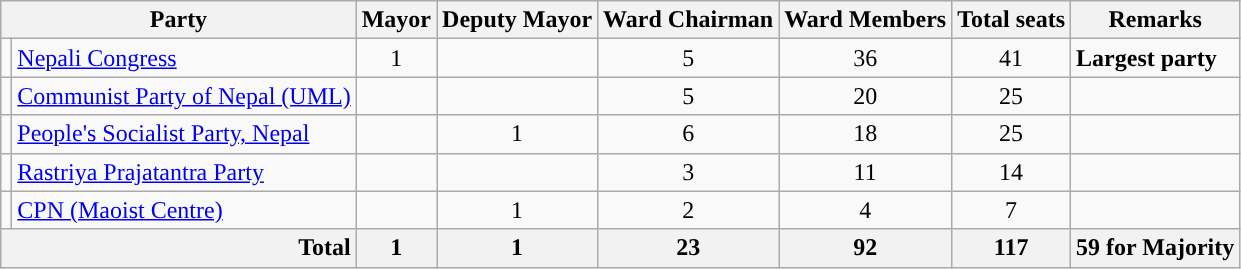<table class="wikitable sortable">
<tr>
<th colspan="2" style="text-align:centre;">Party</th>
<th>Mayor</th>
<th>Deputy Mayor</th>
<th>Ward Chairman</th>
<th>Ward Members</th>
<th>Total seats</th>
<th>Remarks</th>
</tr>
<tr>
<td style="background-color:"></td>
<td style="text-align:left;"><a href='#'>Nepali Congress</a></td>
<td style="text-align:center;">1</td>
<td style="text-align:center;"></td>
<td style="text-align:center;">5</td>
<td style="text-align:center;">36</td>
<td style="text-align:center;">41</td>
<td><strong>Largest party</strong></td>
</tr>
<tr>
<td style="background-color:"></td>
<td style="text-align:left;"><a href='#'>Communist Party of Nepal (UML)</a></td>
<td></td>
<td style="text-align:center;"></td>
<td style="text-align:center;">5</td>
<td style="text-align:center;">20</td>
<td style="text-align:center;">25</td>
<td></td>
</tr>
<tr>
<td style="background-color:"></td>
<td><a href='#'>People's Socialist Party, Nepal</a></td>
<td></td>
<td style="text-align:center;">1</td>
<td style="text-align:center;">6</td>
<td style="text-align:center;">18</td>
<td style="text-align:center;">25</td>
<td></td>
</tr>
<tr>
<td style="background-color:"></td>
<td style="text-align:left;"><a href='#'>Rastriya Prajatantra Party</a></td>
<td style="text-align:center;"></td>
<td></td>
<td style="text-align:center;">3</td>
<td style="text-align:center;">11</td>
<td style="text-align:center;">14</td>
<td></td>
</tr>
<tr>
<td style="background-color:"></td>
<td style="text-align:left;"><a href='#'>CPN (Maoist Centre)</a></td>
<td></td>
<td style="text-align:center;">1</td>
<td style="text-align:center;">2</td>
<td style="text-align:center;">4</td>
<td style="text-align:center;">7</td>
<td></td>
</tr>
<tr>
<th colspan="2" style="text-align:right;">Total</th>
<th>1</th>
<th>1</th>
<th>23</th>
<th>92</th>
<th>117</th>
<th>59 for Majority</th>
</tr>
</table>
